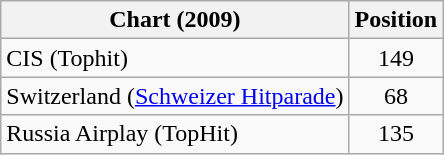<table class="wikitable sortable">
<tr>
<th>Chart (2009)</th>
<th>Position</th>
</tr>
<tr>
<td>CIS (Tophit)</td>
<td style="text-align:center;">149</td>
</tr>
<tr>
<td>Switzerland (<a href='#'>Schweizer Hitparade</a>)</td>
<td style="text-align:center;">68</td>
</tr>
<tr>
<td>Russia Airplay (TopHit)</td>
<td style="text-align:center;">135</td>
</tr>
</table>
